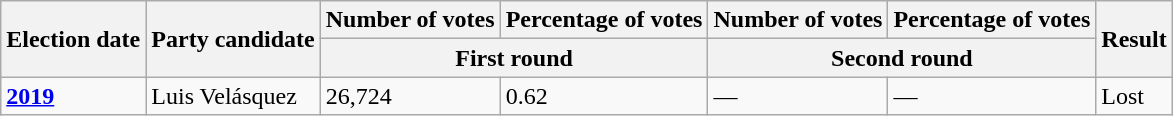<table class="wikitable">
<tr>
<th rowspan="2">Election date</th>
<th rowspan="2">Party candidate</th>
<th>Number of votes</th>
<th>Percentage of votes</th>
<th>Number of votes</th>
<th>Percentage of votes</th>
<th rowspan="2">Result</th>
</tr>
<tr>
<th colspan="2">First round</th>
<th colspan="2">Second round</th>
</tr>
<tr>
<td><strong><a href='#'>2019</a></strong></td>
<td>Luis Velásquez</td>
<td>26,724</td>
<td>0.62</td>
<td>—</td>
<td>—</td>
<td>Lost</td>
</tr>
</table>
